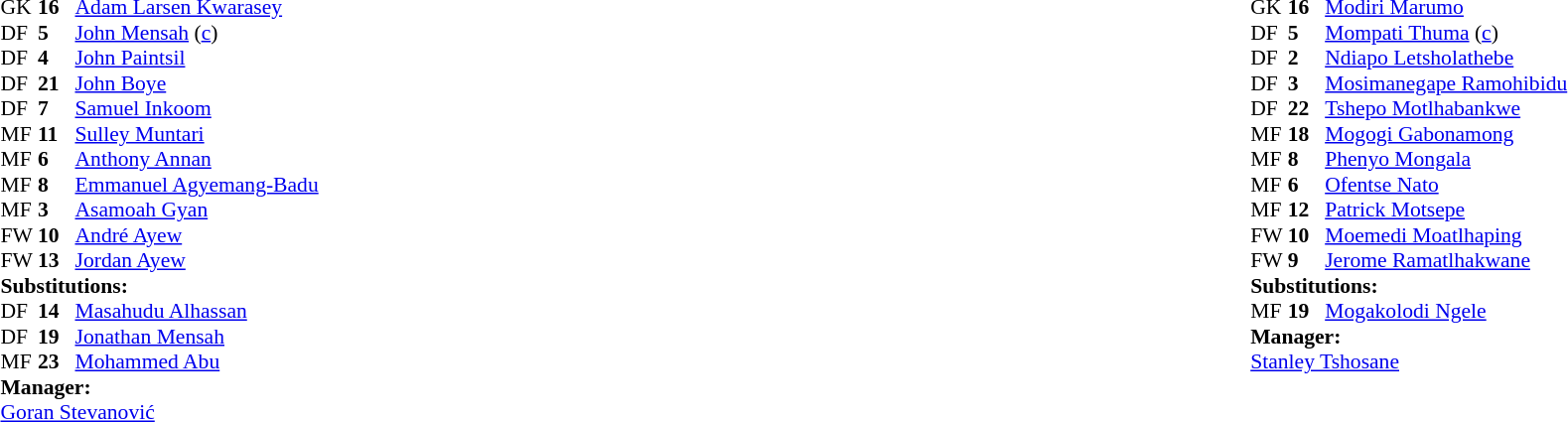<table width="100%">
<tr>
<td valign="top" width="50%"><br><table style="font-size: 90%" cellspacing="0" cellpadding="0">
<tr>
<th width="25"></th>
<th width="25"></th>
</tr>
<tr>
<td>GK</td>
<td><strong>16</strong></td>
<td><a href='#'>Adam Larsen Kwarasey</a></td>
</tr>
<tr>
<td>DF</td>
<td><strong>5</strong></td>
<td><a href='#'>John Mensah</a> (<a href='#'>c</a>)</td>
<td></td>
</tr>
<tr>
<td>DF</td>
<td><strong>4</strong></td>
<td><a href='#'>John Paintsil</a></td>
</tr>
<tr>
<td>DF</td>
<td><strong>21</strong></td>
<td><a href='#'>John Boye</a></td>
</tr>
<tr>
<td>DF</td>
<td><strong>7</strong></td>
<td><a href='#'>Samuel Inkoom</a></td>
</tr>
<tr>
<td>MF</td>
<td><strong>11</strong></td>
<td><a href='#'>Sulley Muntari</a></td>
<td></td>
<td></td>
</tr>
<tr>
<td>MF</td>
<td><strong>6</strong></td>
<td><a href='#'>Anthony Annan</a></td>
</tr>
<tr>
<td>MF</td>
<td><strong>8</strong></td>
<td><a href='#'>Emmanuel Agyemang-Badu</a></td>
</tr>
<tr>
<td>MF</td>
<td><strong>3</strong></td>
<td><a href='#'>Asamoah Gyan</a></td>
</tr>
<tr>
<td>FW</td>
<td><strong>10</strong></td>
<td><a href='#'>André Ayew</a></td>
<td></td>
<td></td>
</tr>
<tr>
<td>FW</td>
<td><strong>13</strong></td>
<td><a href='#'>Jordan Ayew</a></td>
<td></td>
<td></td>
</tr>
<tr>
<td colspan=3><strong>Substitutions:</strong></td>
</tr>
<tr>
<td>DF</td>
<td><strong>14</strong></td>
<td><a href='#'>Masahudu Alhassan</a></td>
<td></td>
<td></td>
</tr>
<tr>
<td>DF</td>
<td><strong>19</strong></td>
<td><a href='#'>Jonathan Mensah</a></td>
<td></td>
<td></td>
</tr>
<tr>
<td>MF</td>
<td><strong>23</strong></td>
<td><a href='#'>Mohammed Abu</a></td>
<td></td>
<td></td>
</tr>
<tr>
<td colspan=3><strong>Manager:</strong></td>
</tr>
<tr>
<td colspan=3> <a href='#'>Goran Stevanović</a></td>
</tr>
</table>
</td>
<td valign="top"></td>
<td valign="top" width="50%"><br><table style="font-size: 90%" cellspacing="0" cellpadding="0" align="center">
<tr>
<th width=25></th>
<th width=25></th>
</tr>
<tr>
<td>GK</td>
<td><strong>16</strong></td>
<td><a href='#'>Modiri Marumo</a></td>
</tr>
<tr>
<td>DF</td>
<td><strong>5</strong></td>
<td><a href='#'>Mompati Thuma</a> (<a href='#'>c</a>)</td>
<td></td>
</tr>
<tr>
<td>DF</td>
<td><strong>2</strong></td>
<td><a href='#'>Ndiapo Letsholathebe</a></td>
</tr>
<tr>
<td>DF</td>
<td><strong>3</strong></td>
<td><a href='#'>Mosimanegape Ramohibidu</a></td>
</tr>
<tr>
<td>DF</td>
<td><strong>22</strong></td>
<td><a href='#'>Tshepo Motlhabankwe</a></td>
</tr>
<tr>
<td>MF</td>
<td><strong>18</strong></td>
<td><a href='#'>Mogogi Gabonamong</a></td>
</tr>
<tr>
<td>MF</td>
<td><strong>8</strong></td>
<td><a href='#'>Phenyo Mongala</a></td>
</tr>
<tr>
<td>MF</td>
<td><strong>6</strong></td>
<td><a href='#'>Ofentse Nato</a></td>
<td></td>
</tr>
<tr>
<td>MF</td>
<td><strong>12</strong></td>
<td><a href='#'>Patrick Motsepe</a></td>
<td></td>
<td></td>
</tr>
<tr>
<td>FW</td>
<td><strong>10</strong></td>
<td><a href='#'>Moemedi Moatlhaping</a></td>
</tr>
<tr>
<td>FW</td>
<td><strong>9</strong></td>
<td><a href='#'>Jerome Ramatlhakwane</a></td>
</tr>
<tr>
<td colspan=3><strong>Substitutions:</strong></td>
</tr>
<tr>
<td>MF</td>
<td><strong>19</strong></td>
<td><a href='#'>Mogakolodi Ngele</a></td>
<td></td>
<td></td>
</tr>
<tr>
<td colspan=3><strong>Manager:</strong></td>
</tr>
<tr>
<td colspan=3><a href='#'>Stanley Tshosane</a></td>
</tr>
</table>
</td>
</tr>
</table>
